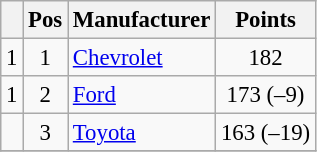<table class="wikitable" style="font-size: 95%">
<tr>
<th></th>
<th>Pos</th>
<th>Manufacturer</th>
<th>Points</th>
</tr>
<tr>
<td align="left"> 1</td>
<td style="text-align:center;">1</td>
<td><a href='#'>Chevrolet</a></td>
<td style="text-align:center;">182</td>
</tr>
<tr>
<td align="left"> 1</td>
<td style="text-align:center;">2</td>
<td><a href='#'>Ford</a></td>
<td style="text-align:center;">173 (–9)</td>
</tr>
<tr>
<td align="left"></td>
<td style="text-align:center;">3</td>
<td><a href='#'>Toyota</a></td>
<td style="text-align:center;">163 (–19)</td>
</tr>
<tr class="sortbottom">
</tr>
</table>
